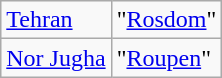<table class="wikitable">
<tr>
<td><a href='#'>Tehran</a></td>
<td>"<a href='#'>Rosdom</a>"</td>
</tr>
<tr>
<td><a href='#'>Nor Jugha</a></td>
<td>"<a href='#'>Roupen</a>"</td>
</tr>
</table>
